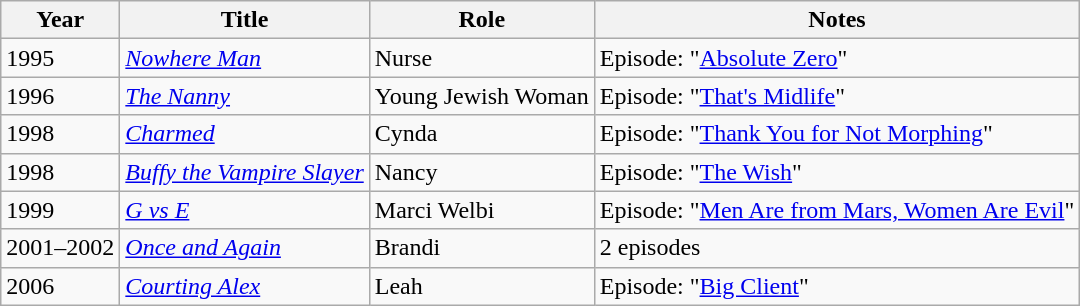<table class="wikitable sortable">
<tr>
<th>Year</th>
<th>Title</th>
<th>Role</th>
<th class="unsortable">Notes</th>
</tr>
<tr>
<td>1995</td>
<td><em><a href='#'>Nowhere Man</a></em></td>
<td>Nurse</td>
<td>Episode: "<a href='#'>Absolute Zero</a>"</td>
</tr>
<tr>
<td>1996</td>
<td><em><a href='#'>The Nanny</a></em></td>
<td>Young Jewish Woman</td>
<td>Episode: "<a href='#'>That's Midlife</a>"</td>
</tr>
<tr>
<td>1998</td>
<td><em><a href='#'>Charmed</a></em></td>
<td>Cynda</td>
<td>Episode: "<a href='#'>Thank You for Not Morphing</a>"</td>
</tr>
<tr>
<td>1998</td>
<td><em><a href='#'>Buffy the Vampire Slayer</a></em></td>
<td>Nancy</td>
<td>Episode: "<a href='#'>The Wish</a>"</td>
</tr>
<tr>
<td>1999</td>
<td><em><a href='#'>G vs E</a></em></td>
<td>Marci Welbi</td>
<td>Episode: "<a href='#'>Men Are from Mars, Women Are Evil</a>"</td>
</tr>
<tr>
<td>2001–2002</td>
<td><em><a href='#'>Once and Again</a></em></td>
<td>Brandi</td>
<td>2 episodes</td>
</tr>
<tr>
<td>2006</td>
<td><em><a href='#'>Courting Alex</a></em></td>
<td>Leah</td>
<td>Episode: "<a href='#'>Big Client</a>"</td>
</tr>
</table>
